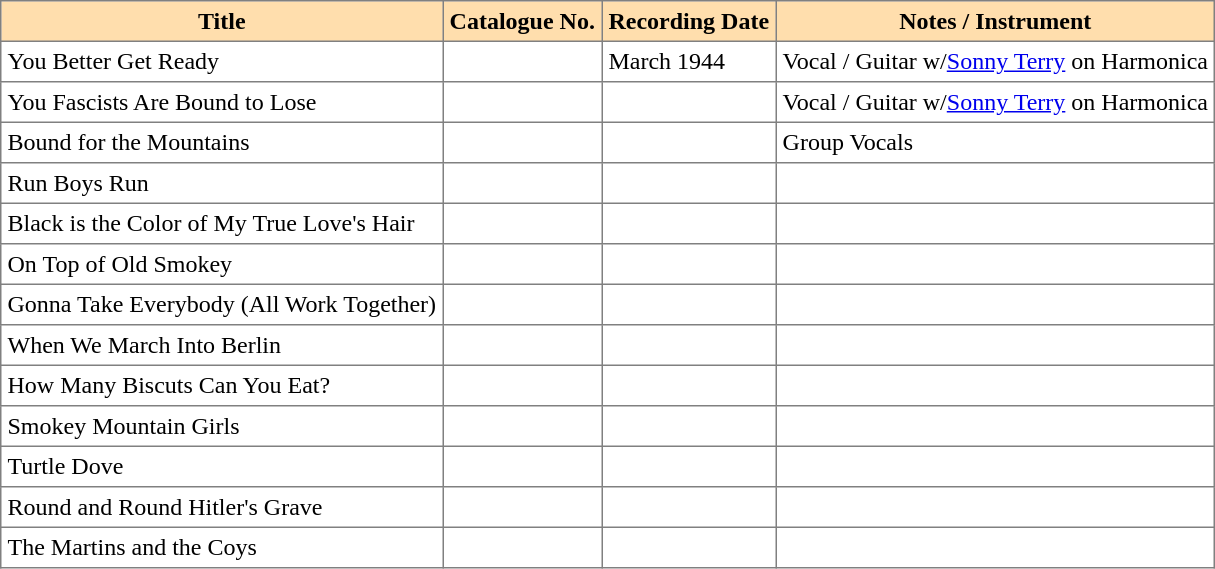<table border="2" cellspacing="0" cellpadding="4" rules="all" class="hintergrundfarbe1 rahmenfarbe1" style="margin:1em 1em 1em 0; border-style:solid; border-width:1px; border-collapse:collapse; empty-cells:show; ">
<tr bgcolor='#FFDEAD'>
<th>Title</th>
<th>Catalogue No.</th>
<th>Recording Date</th>
<th>Notes / Instrument</th>
</tr>
<tr --->
<td>You Better Get Ready</td>
<td></td>
<td>March 1944</td>
<td>Vocal / Guitar w/<a href='#'>Sonny Terry</a> on Harmonica</td>
</tr>
<tr --->
<td>You Fascists Are Bound to Lose</td>
<td></td>
<td></td>
<td>Vocal / Guitar w/<a href='#'>Sonny Terry</a> on Harmonica</td>
</tr>
<tr --->
<td>Bound for the Mountains</td>
<td></td>
<td></td>
<td>Group Vocals</td>
</tr>
<tr --->
<td>Run Boys Run</td>
<td></td>
<td></td>
<td></td>
</tr>
<tr --->
<td>Black is the Color of My True Love's Hair</td>
<td></td>
<td></td>
<td></td>
</tr>
<tr --->
<td>On Top of Old Smokey</td>
<td></td>
<td></td>
<td></td>
</tr>
<tr --->
<td>Gonna Take Everybody (All Work Together)</td>
<td></td>
<td></td>
<td></td>
</tr>
<tr --->
<td>When We March Into Berlin</td>
<td></td>
<td></td>
<td></td>
</tr>
<tr --->
<td>How Many Biscuts Can You Eat?</td>
<td></td>
<td></td>
<td></td>
</tr>
<tr --->
<td>Smokey Mountain Girls</td>
<td></td>
<td></td>
<td></td>
</tr>
<tr --->
<td>Turtle Dove</td>
<td></td>
<td></td>
<td></td>
</tr>
<tr --->
<td>Round and Round Hitler's Grave</td>
<td></td>
<td></td>
<td></td>
</tr>
<tr --->
<td>The Martins and the Coys</td>
<td></td>
<td></td>
<td></td>
</tr>
</table>
